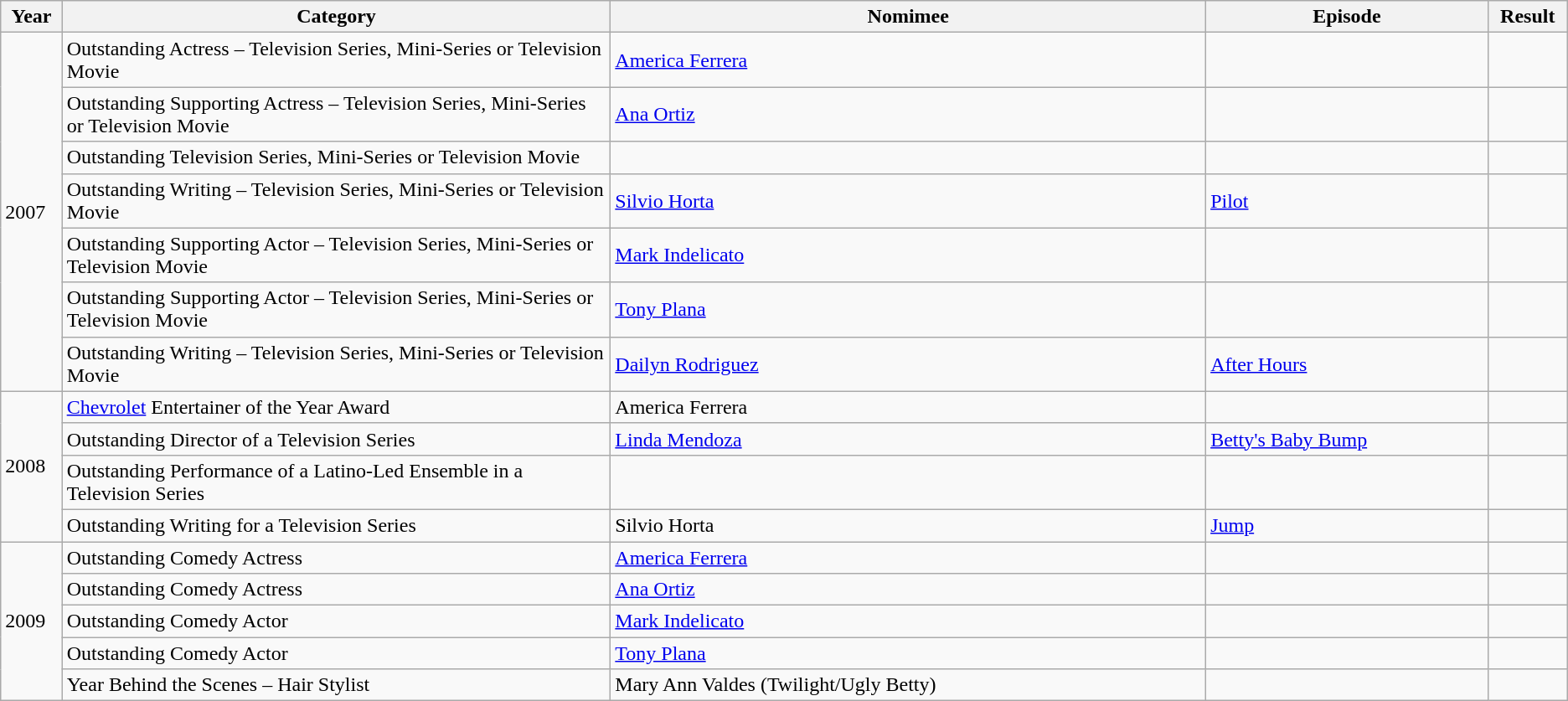<table class="wikitable">
<tr>
<th>Year</th>
<th width="35%">Category</th>
<th width="38%">Nomimee</th>
<th width="18%">Episode</th>
<th>Result</th>
</tr>
<tr>
<td rowspan="7">2007</td>
<td>Outstanding Actress – Television Series, Mini-Series or Television Movie</td>
<td><a href='#'>America Ferrera</a></td>
<td></td>
<td></td>
</tr>
<tr>
<td>Outstanding Supporting Actress – Television Series, Mini-Series or Television Movie</td>
<td><a href='#'>Ana Ortiz</a></td>
<td></td>
<td></td>
</tr>
<tr>
<td>Outstanding Television Series, Mini-Series or Television Movie</td>
<td></td>
<td></td>
<td></td>
</tr>
<tr>
<td>Outstanding Writing – Television Series, Mini-Series or Television Movie</td>
<td><a href='#'>Silvio Horta</a></td>
<td><a href='#'>Pilot</a></td>
<td></td>
</tr>
<tr>
<td>Outstanding Supporting Actor – Television Series, Mini-Series or Television Movie</td>
<td><a href='#'>Mark Indelicato</a></td>
<td></td>
<td></td>
</tr>
<tr>
<td>Outstanding Supporting Actor – Television Series, Mini-Series or Television Movie</td>
<td><a href='#'>Tony Plana</a></td>
<td></td>
<td></td>
</tr>
<tr>
<td>Outstanding Writing – Television Series, Mini-Series or Television Movie</td>
<td><a href='#'>Dailyn Rodriguez</a></td>
<td><a href='#'>After Hours</a></td>
<td></td>
</tr>
<tr>
<td rowspan="4">2008</td>
<td><a href='#'>Chevrolet</a> Entertainer of the Year Award</td>
<td>America Ferrera</td>
<td></td>
<td></td>
</tr>
<tr>
<td>Outstanding Director of a Television Series</td>
<td><a href='#'>Linda Mendoza</a></td>
<td><a href='#'>Betty's Baby Bump</a></td>
<td></td>
</tr>
<tr>
<td>Outstanding Performance of a Latino-Led Ensemble in a Television Series</td>
<td></td>
<td></td>
<td></td>
</tr>
<tr>
<td>Outstanding Writing for a Television Series</td>
<td>Silvio Horta</td>
<td><a href='#'>Jump</a></td>
<td></td>
</tr>
<tr>
<td rowspan="5">2009</td>
<td>Outstanding Comedy Actress</td>
<td><a href='#'>America Ferrera</a></td>
<td></td>
<td></td>
</tr>
<tr>
<td>Outstanding Comedy Actress</td>
<td><a href='#'>Ana Ortiz</a></td>
<td></td>
<td></td>
</tr>
<tr>
<td>Outstanding Comedy Actor</td>
<td><a href='#'>Mark Indelicato</a></td>
<td></td>
<td></td>
</tr>
<tr>
<td>Outstanding Comedy Actor</td>
<td><a href='#'>Tony Plana</a></td>
<td></td>
<td></td>
</tr>
<tr>
<td>Year Behind the Scenes – Hair Stylist</td>
<td>Mary Ann Valdes (Twilight/Ugly Betty)</td>
<td></td>
<td></td>
</tr>
</table>
